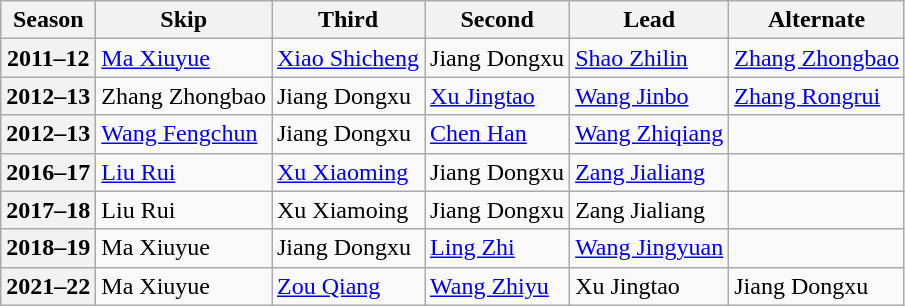<table class="wikitable">
<tr>
<th scope="col">Season</th>
<th scope="col">Skip</th>
<th scope="col">Third</th>
<th scope="col">Second</th>
<th scope="col">Lead</th>
<th scope="col">Alternate</th>
</tr>
<tr>
<th scope="row">2011–12</th>
<td><a href='#'>Ma Xiuyue</a></td>
<td><a href='#'>Xiao Shicheng</a></td>
<td>Jiang Dongxu</td>
<td><a href='#'>Shao Zhilin</a></td>
<td><a href='#'>Zhang Zhongbao</a></td>
</tr>
<tr>
<th scope="row">2012–13</th>
<td>Zhang Zhongbao</td>
<td>Jiang Dongxu</td>
<td><a href='#'>Xu Jingtao</a></td>
<td><a href='#'>Wang Jinbo</a></td>
<td><a href='#'>Zhang Rongrui</a></td>
</tr>
<tr>
<th scope="row">2012–13</th>
<td><a href='#'>Wang Fengchun</a></td>
<td>Jiang Dongxu</td>
<td><a href='#'>Chen Han</a></td>
<td><a href='#'>Wang Zhiqiang</a></td>
<td></td>
</tr>
<tr>
<th scope="row">2016–17</th>
<td><a href='#'>Liu Rui</a></td>
<td><a href='#'>Xu Xiaoming</a></td>
<td>Jiang Dongxu</td>
<td><a href='#'>Zang Jialiang</a></td>
<td></td>
</tr>
<tr>
<th scope="row">2017–18</th>
<td>Liu Rui</td>
<td>Xu Xiamoing</td>
<td>Jiang Dongxu</td>
<td>Zang Jialiang</td>
<td></td>
</tr>
<tr>
<th scope="row">2018–19</th>
<td>Ma Xiuyue</td>
<td>Jiang Dongxu</td>
<td><a href='#'>Ling Zhi</a></td>
<td><a href='#'>Wang Jingyuan</a></td>
<td></td>
</tr>
<tr>
<th scope="row">2021–22</th>
<td>Ma Xiuyue</td>
<td><a href='#'>Zou Qiang</a></td>
<td><a href='#'>Wang Zhiyu</a></td>
<td>Xu Jingtao</td>
<td>Jiang Dongxu</td>
</tr>
</table>
